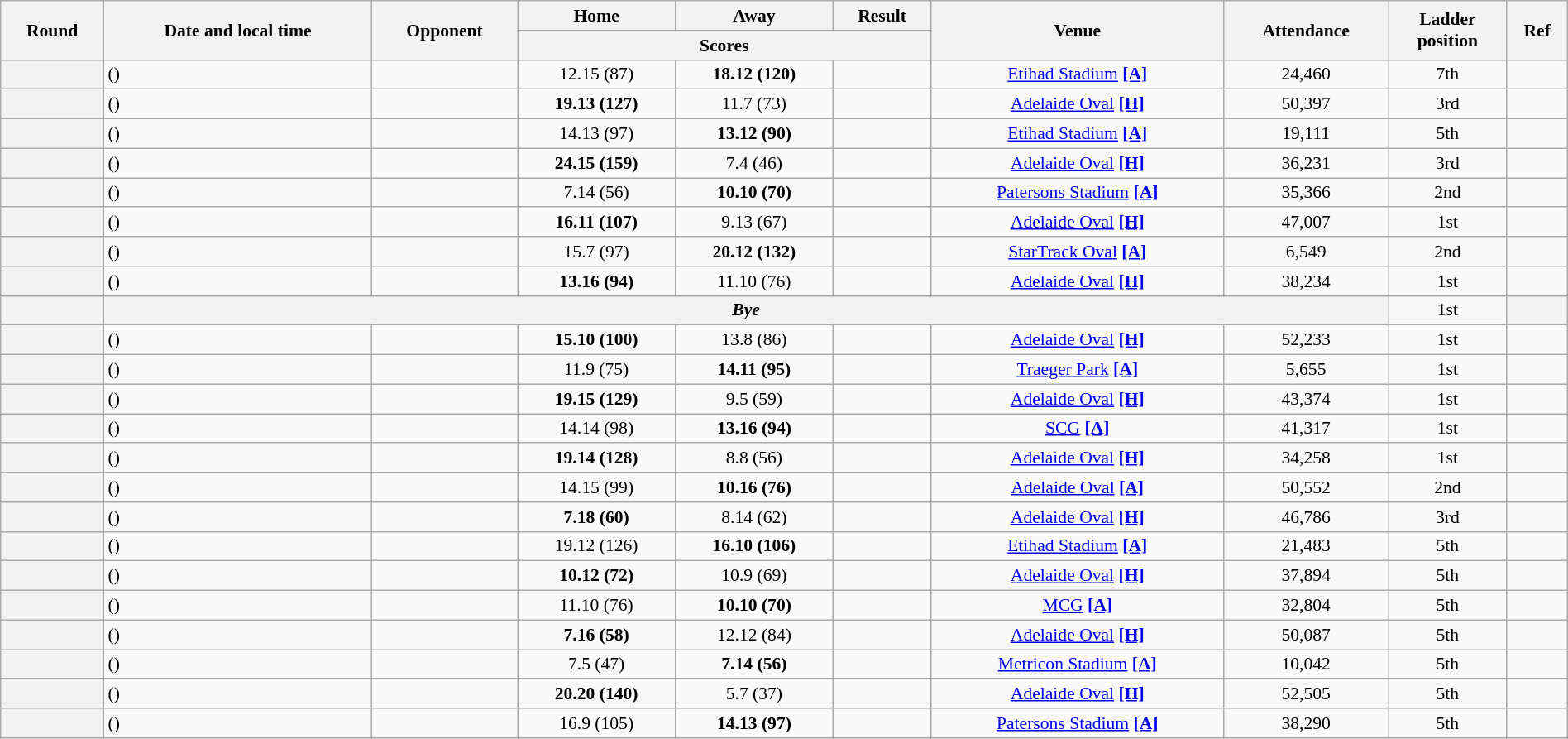<table class="wikitable plainrowheaders" style="font-size:90%; width:100%; text-align:center;">
<tr>
<th scope="col" rowspan="2">Round</th>
<th scope="col" rowspan="2">Date and local time</th>
<th scope="col" rowspan="2">Opponent</th>
<th scope="col">Home</th>
<th scope="col">Away</th>
<th scope="col">Result</th>
<th scope="col" rowspan="2">Venue</th>
<th scope="col" rowspan="2">Attendance</th>
<th scope="col" rowspan="2">Ladder<br>position</th>
<th scope="col" class="unsortable" rowspan=2>Ref</th>
</tr>
<tr>
<th scope="col" colspan="3">Scores</th>
</tr>
<tr>
<th scope="row"></th>
<td align=left> ()</td>
<td align=left></td>
<td>12.15 (87)</td>
<td><strong>18.12 (120)</strong></td>
<td></td>
<td><a href='#'>Etihad Stadium</a> <span></span><a href='#'><strong>[A]</strong></a></td>
<td>24,460</td>
<td>7th</td>
<td></td>
</tr>
<tr>
<th scope="row"></th>
<td align=left> ()</td>
<td align=left></td>
<td><strong>19.13 (127)</strong></td>
<td>11.7 (73)</td>
<td></td>
<td><a href='#'>Adelaide Oval</a> <span></span><a href='#'><strong>[H]</strong></a></td>
<td>50,397</td>
<td>3rd</td>
<td></td>
</tr>
<tr>
<th scope="row"></th>
<td align=left> ()</td>
<td align=left></td>
<td>14.13 (97)</td>
<td><strong>13.12 (90)</strong></td>
<td></td>
<td><a href='#'>Etihad Stadium</a> <span></span><a href='#'><strong>[A]</strong></a></td>
<td>19,111</td>
<td>5th</td>
<td></td>
</tr>
<tr>
<th scope="row"></th>
<td align=left> ()</td>
<td align=left></td>
<td><strong>24.15 (159)</strong></td>
<td>7.4 (46)</td>
<td></td>
<td><a href='#'>Adelaide Oval</a> <span></span><a href='#'><strong>[H]</strong></a></td>
<td>36,231</td>
<td>3rd</td>
<td></td>
</tr>
<tr>
<th scope="row"></th>
<td align=left> ()</td>
<td align=left></td>
<td>7.14 (56)</td>
<td><strong>10.10 (70)</strong></td>
<td></td>
<td><a href='#'>Patersons Stadium</a> <span></span><a href='#'><strong>[A]</strong></a></td>
<td>35,366</td>
<td>2nd</td>
<td></td>
</tr>
<tr>
<th scope="row"></th>
<td align=left> ()</td>
<td align=left></td>
<td><strong>16.11 (107)</strong></td>
<td>9.13 (67)</td>
<td></td>
<td><a href='#'>Adelaide Oval</a> <span></span><a href='#'><strong>[H]</strong></a></td>
<td>47,007</td>
<td>1st</td>
<td></td>
</tr>
<tr>
<th scope="row"></th>
<td align=left> ()</td>
<td align=left></td>
<td>15.7 (97)</td>
<td><strong>20.12 (132)</strong></td>
<td></td>
<td><a href='#'>StarTrack Oval</a> <span></span><a href='#'><strong>[A]</strong></a></td>
<td>6,549</td>
<td>2nd</td>
<td></td>
</tr>
<tr>
<th scope="row"></th>
<td align=left> ()</td>
<td align=left></td>
<td><strong>13.16 (94)</strong></td>
<td>11.10 (76)</td>
<td></td>
<td><a href='#'>Adelaide Oval</a> <span></span><a href='#'><strong>[H]</strong></a></td>
<td>38,234</td>
<td>1st</td>
<td></td>
</tr>
<tr>
<th scope="row"></th>
<th colspan=7><span><em>Bye</em></span></th>
<td>1st</td>
<th></th>
</tr>
<tr>
<th scope="row"></th>
<td align=left> ()</td>
<td align=left></td>
<td><strong>15.10 (100)</strong></td>
<td>13.8 (86)</td>
<td></td>
<td><a href='#'>Adelaide Oval</a> <span></span><a href='#'><strong>[H]</strong></a></td>
<td>52,233</td>
<td>1st</td>
<td></td>
</tr>
<tr>
<th scope="row"></th>
<td align=left> ()</td>
<td align=left></td>
<td>11.9 (75)</td>
<td><strong>14.11 (95)</strong></td>
<td></td>
<td><a href='#'>Traeger Park</a> <span></span><a href='#'><strong>[A]</strong></a></td>
<td>5,655</td>
<td>1st</td>
<td></td>
</tr>
<tr>
<th scope="row"></th>
<td align=left> ()</td>
<td align=left></td>
<td><strong>19.15 (129)</strong></td>
<td>9.5 (59)</td>
<td></td>
<td><a href='#'>Adelaide Oval</a> <span></span><a href='#'><strong>[H]</strong></a></td>
<td>43,374</td>
<td>1st</td>
<td></td>
</tr>
<tr>
<th scope="row"></th>
<td align=left> ()</td>
<td align=left></td>
<td>14.14 (98)</td>
<td><strong>13.16 (94)</strong></td>
<td></td>
<td><a href='#'>SCG</a> <span></span><a href='#'><strong>[A]</strong></a></td>
<td>41,317</td>
<td>1st</td>
<td></td>
</tr>
<tr>
<th scope="row"></th>
<td align=left> ()</td>
<td align=left></td>
<td><strong>19.14 (128)</strong></td>
<td>8.8 (56)</td>
<td></td>
<td><a href='#'>Adelaide Oval</a> <span></span><a href='#'><strong>[H]</strong></a></td>
<td>34,258</td>
<td>1st</td>
<td></td>
</tr>
<tr>
<th scope="row"></th>
<td align=left> ()</td>
<td align=left></td>
<td>14.15 (99)</td>
<td><strong>10.16 (76)</strong></td>
<td></td>
<td><a href='#'>Adelaide Oval</a> <span></span><a href='#'><strong>[A]</strong></a></td>
<td>50,552</td>
<td>2nd</td>
<td></td>
</tr>
<tr>
<th scope="row"></th>
<td align=left> ()</td>
<td align=left></td>
<td><strong>7.18 (60)</strong></td>
<td>8.14 (62)</td>
<td></td>
<td><a href='#'>Adelaide Oval</a> <span></span><a href='#'><strong>[H]</strong></a></td>
<td>46,786</td>
<td>3rd</td>
<td></td>
</tr>
<tr>
<th scope="row"></th>
<td align=left> ()</td>
<td align=left></td>
<td>19.12 (126)</td>
<td><strong>16.10 (106)</strong></td>
<td></td>
<td><a href='#'>Etihad Stadium</a> <span></span><a href='#'><strong>[A]</strong></a></td>
<td>21,483</td>
<td>5th</td>
<td></td>
</tr>
<tr>
<th scope="row"></th>
<td align=left> ()</td>
<td align=left></td>
<td><strong>10.12 (72)</strong></td>
<td>10.9 (69)</td>
<td></td>
<td><a href='#'>Adelaide Oval</a> <span></span><a href='#'><strong>[H]</strong></a></td>
<td>37,894</td>
<td>5th</td>
<td></td>
</tr>
<tr>
<th scope="row"></th>
<td align=left> ()</td>
<td align=left></td>
<td>11.10 (76)</td>
<td><strong>10.10 (70)</strong></td>
<td></td>
<td><a href='#'>MCG</a> <span></span><a href='#'><strong>[A]</strong></a></td>
<td>32,804</td>
<td>5th</td>
<td></td>
</tr>
<tr>
<th scope="row"></th>
<td align=left> ()</td>
<td align=left></td>
<td><strong>7.16 (58)</strong></td>
<td>12.12 (84)</td>
<td></td>
<td><a href='#'>Adelaide Oval</a> <span></span><a href='#'><strong>[H]</strong></a></td>
<td>50,087</td>
<td>5th</td>
<td></td>
</tr>
<tr>
<th scope="row"></th>
<td align=left> ()</td>
<td align=left></td>
<td>7.5 (47)</td>
<td><strong>7.14 (56)</strong></td>
<td></td>
<td><a href='#'>Metricon Stadium</a> <span></span><a href='#'><strong>[A]</strong></a></td>
<td>10,042</td>
<td>5th</td>
<td></td>
</tr>
<tr>
<th scope="row"></th>
<td align=left> ()</td>
<td align=left></td>
<td><strong>20.20 (140)</strong></td>
<td>5.7 (37)</td>
<td></td>
<td><a href='#'>Adelaide Oval</a> <span></span><a href='#'><strong>[H]</strong></a></td>
<td>52,505</td>
<td>5th</td>
<td></td>
</tr>
<tr>
<th scope="row"></th>
<td align=left> ()</td>
<td align=left></td>
<td>16.9 (105)</td>
<td><strong>14.13 (97)</strong></td>
<td></td>
<td><a href='#'>Patersons Stadium</a> <span></span><a href='#'><strong>[A]</strong></a></td>
<td>38,290</td>
<td>5th</td>
<td></td>
</tr>
</table>
